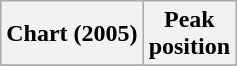<table class="wikitable plainrowheaders" style="text-align:center">
<tr>
<th scope="col">Chart (2005)</th>
<th scope="col">Peak<br>position</th>
</tr>
<tr>
</tr>
</table>
